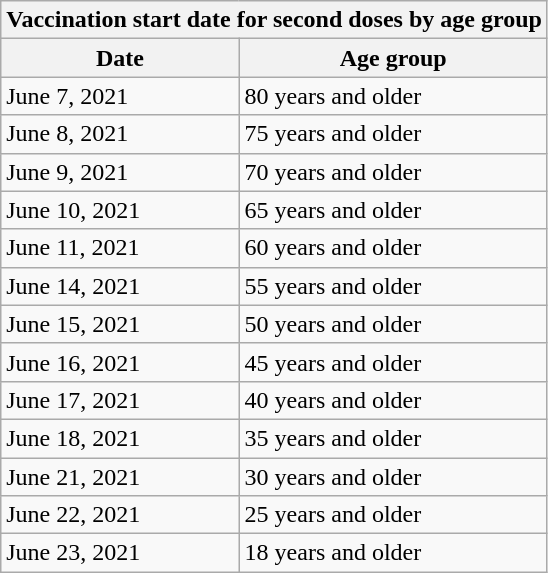<table class="wikitable">
<tr>
<th colspan="2">Vaccination start date for second doses by age group</th>
</tr>
<tr>
<th>Date</th>
<th>Age group</th>
</tr>
<tr>
<td>June 7, 2021</td>
<td>80 years and older</td>
</tr>
<tr>
<td>June 8, 2021</td>
<td>75 years and older</td>
</tr>
<tr>
<td>June 9, 2021</td>
<td>70 years and older</td>
</tr>
<tr>
<td>June 10, 2021</td>
<td>65 years and older</td>
</tr>
<tr>
<td>June 11, 2021</td>
<td>60 years and older</td>
</tr>
<tr>
<td>June 14, 2021</td>
<td>55 years and older</td>
</tr>
<tr>
<td>June 15, 2021</td>
<td>50 years and older</td>
</tr>
<tr>
<td>June 16, 2021</td>
<td>45 years and older</td>
</tr>
<tr>
<td>June 17, 2021</td>
<td>40 years and older</td>
</tr>
<tr>
<td>June 18, 2021</td>
<td>35 years and older</td>
</tr>
<tr>
<td>June 21, 2021</td>
<td>30 years and older</td>
</tr>
<tr>
<td>June 22, 2021</td>
<td>25 years and older</td>
</tr>
<tr>
<td>June 23, 2021</td>
<td>18 years and older</td>
</tr>
</table>
